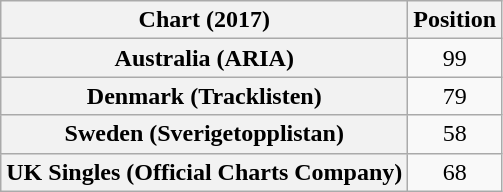<table class="wikitable plainrowheaders sortable" style="text-align:center">
<tr>
<th scope="col">Chart (2017)</th>
<th scope="col">Position</th>
</tr>
<tr>
<th scope="row">Australia (ARIA)</th>
<td>99</td>
</tr>
<tr>
<th scope="row">Denmark (Tracklisten)</th>
<td>79</td>
</tr>
<tr>
<th scope="row">Sweden (Sverigetopplistan)</th>
<td>58</td>
</tr>
<tr>
<th scope="row">UK Singles (Official Charts Company)</th>
<td>68</td>
</tr>
</table>
